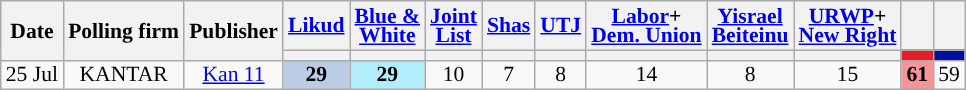<table class="wikitable sortable" style="text-align:center;font-size:90%;line-height:13px">
<tr>
<th rowspan="2">Date</th>
<th rowspan="2">Polling firm</th>
<th rowspan="2">Publisher</th>
<th><a href='#'>Likud</a></th>
<th><a href='#'>Blue &<br>White</a></th>
<th><a href='#'>Joint<br>List</a></th>
<th><a href='#'>Shas</a></th>
<th><a href='#'>UTJ</a></th>
<th><a href='#'>Labor</a>+<br><a href='#'>Dem. Union</a></th>
<th><a href='#'>Yisrael<br>Beiteinu</a></th>
<th><a href='#'>URWP</a>+<br><a href='#'>New Right</a></th>
<th></th>
<th></th>
</tr>
<tr>
<th style="background:"></th>
<th style="background:"></th>
<th style="background:"></th>
<th style="background:"></th>
<th style="background:"></th>
<th style="background:"></th>
<th style="background:"></th>
<th style="background:"></th>
<th style="background:#E81B23;"></th>
<th style="background:#000EA3;"></th>
</tr>
<tr>
<td data-sort-value="2019-07-25">25 Jul</td>
<td>KANTAR</td>
<td><a href='#'>Kan 11</a></td>
<td style="background:#BBCDE4"><strong>29</strong>	</td>
<td style="background:#B2EDFB"><strong>29</strong>	</td>
<td>10					</td>
<td>7					</td>
<td>8					</td>
<td>14					</td>
<td>8					</td>
<td>15					</td>
<td style="background:#F4959A"><strong>61</strong>	</td>
<td>59					</td>
</tr>
</table>
